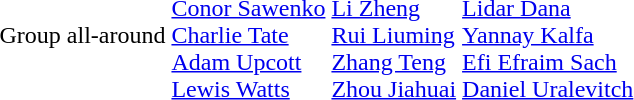<table>
<tr>
<td>Group all-around</td>
<td><br><a href='#'>Conor Sawenko</a><br><a href='#'>Charlie Tate</a><br><a href='#'>Adam Upcott</a><br><a href='#'>Lewis Watts</a></td>
<td><br><a href='#'>Li Zheng</a><br><a href='#'>Rui Liuming</a><br><a href='#'>Zhang Teng</a><br><a href='#'>Zhou Jiahuai</a></td>
<td><br><a href='#'>Lidar Dana</a><br><a href='#'>Yannay Kalfa</a><br><a href='#'>Efi Efraim Sach</a><br><a href='#'>Daniel Uralevitch</a></td>
</tr>
</table>
